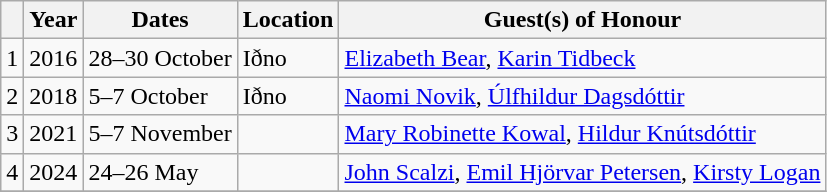<table class="wikitable sortable">
<tr>
<th></th>
<th>Year</th>
<th>Dates</th>
<th>Location</th>
<th>Guest(s) of Honour</th>
</tr>
<tr>
<td>1</td>
<td>2016</td>
<td>28–30 October</td>
<td>Iðno</td>
<td><a href='#'>Elizabeth Bear</a>, <a href='#'>Karin Tidbeck</a></td>
</tr>
<tr>
<td>2</td>
<td>2018</td>
<td>5–7 October</td>
<td>Iðno</td>
<td><a href='#'>Naomi Novik</a>, <a href='#'>Úlfhildur Dagsdóttir</a></td>
</tr>
<tr>
<td>3</td>
<td>2021</td>
<td>5–7 November</td>
<td></td>
<td><a href='#'>Mary Robinette Kowal</a>, <a href='#'>Hildur Knútsdóttir</a></td>
</tr>
<tr>
<td>4</td>
<td>2024</td>
<td>24–26 May</td>
<td></td>
<td><a href='#'>John Scalzi</a>, <a href='#'>Emil Hjörvar Petersen</a>, <a href='#'>Kirsty Logan</a></td>
</tr>
<tr>
</tr>
</table>
